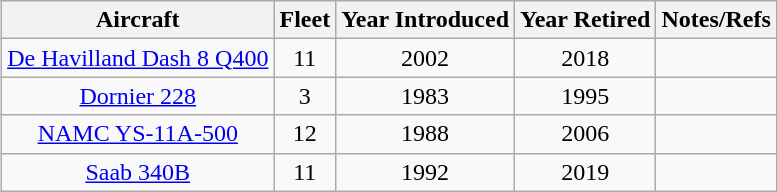<table class="wikitable" style="margin:1em auto; border-collapse:collapse;text-align:center">
<tr>
<th>Aircraft</th>
<th>Fleet</th>
<th>Year Introduced</th>
<th>Year Retired</th>
<th>Notes/Refs</th>
</tr>
<tr>
<td><a href='#'>De Havilland Dash 8 Q400</a></td>
<td>11</td>
<td>2002</td>
<td>2018</td>
<td></td>
</tr>
<tr>
<td><a href='#'>Dornier 228</a></td>
<td>3</td>
<td>1983</td>
<td>1995</td>
<td></td>
</tr>
<tr>
<td><a href='#'>NAMC YS-11A-500</a></td>
<td>12</td>
<td>1988</td>
<td>2006</td>
<td></td>
</tr>
<tr>
<td><a href='#'>Saab 340B</a></td>
<td>11</td>
<td>1992</td>
<td>2019</td>
<td></td>
</tr>
</table>
